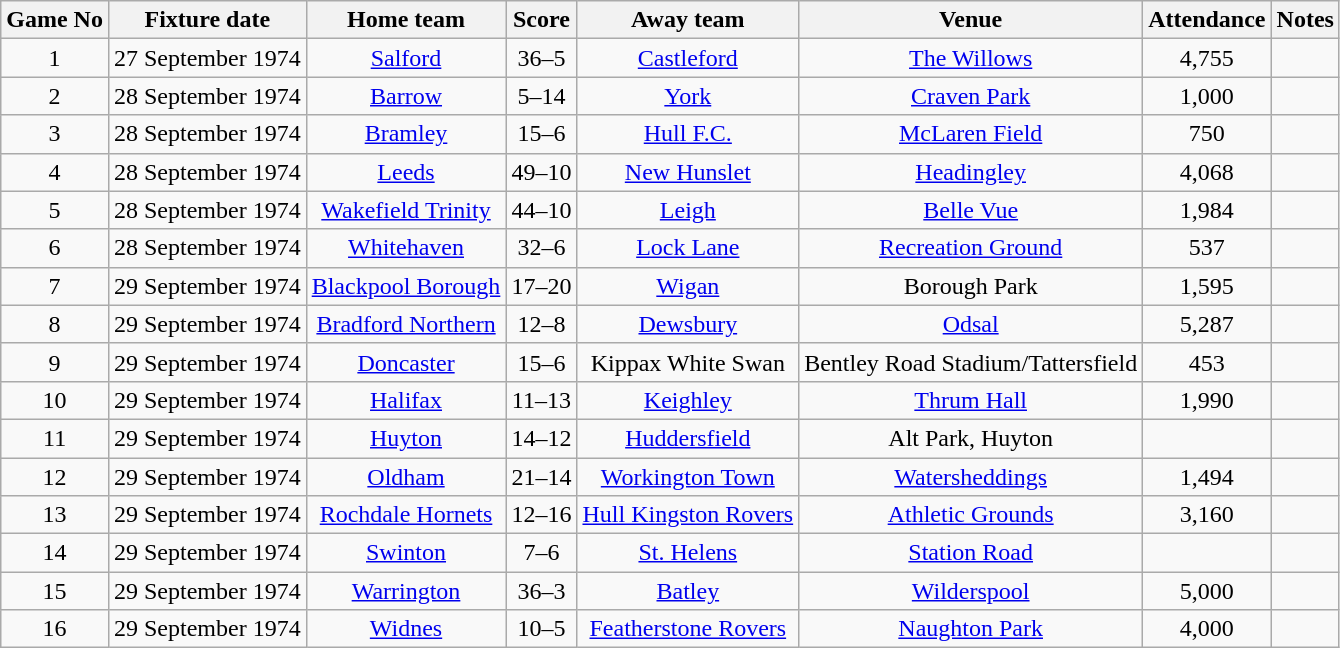<table class="wikitable" style="text-align:center;">
<tr>
<th>Game No</th>
<th>Fixture date</th>
<th>Home team</th>
<th>Score</th>
<th>Away team</th>
<th>Venue</th>
<th>Attendance</th>
<th>Notes</th>
</tr>
<tr>
<td>1</td>
<td>27 September 1974</td>
<td><a href='#'>Salford</a></td>
<td>36–5</td>
<td><a href='#'>Castleford</a></td>
<td><a href='#'>The Willows</a></td>
<td>4,755</td>
<td></td>
</tr>
<tr>
<td>2</td>
<td>28 September 1974</td>
<td><a href='#'>Barrow</a></td>
<td>5–14</td>
<td><a href='#'>York</a></td>
<td><a href='#'>Craven Park</a></td>
<td>1,000</td>
<td></td>
</tr>
<tr>
<td>3</td>
<td>28 September 1974</td>
<td><a href='#'>Bramley</a></td>
<td>15–6</td>
<td><a href='#'>Hull F.C.</a></td>
<td><a href='#'>McLaren Field</a></td>
<td>750</td>
<td></td>
</tr>
<tr>
<td>4</td>
<td>28 September 1974</td>
<td><a href='#'>Leeds</a></td>
<td>49–10</td>
<td><a href='#'>New Hunslet</a></td>
<td><a href='#'>Headingley</a></td>
<td>4,068</td>
<td></td>
</tr>
<tr>
<td>5</td>
<td>28 September 1974</td>
<td><a href='#'>Wakefield Trinity</a></td>
<td>44–10</td>
<td><a href='#'>Leigh</a></td>
<td><a href='#'>Belle Vue</a></td>
<td>1,984</td>
<td></td>
</tr>
<tr>
<td>6</td>
<td>28 September 1974</td>
<td><a href='#'>Whitehaven</a></td>
<td>32–6</td>
<td><a href='#'>Lock Lane</a></td>
<td><a href='#'>Recreation Ground</a></td>
<td>537</td>
<td></td>
</tr>
<tr>
<td>7</td>
<td>29 September 1974</td>
<td><a href='#'>Blackpool Borough</a></td>
<td>17–20</td>
<td><a href='#'>Wigan</a></td>
<td>Borough Park</td>
<td>1,595</td>
<td></td>
</tr>
<tr>
<td>8</td>
<td>29 September 1974</td>
<td><a href='#'>Bradford Northern</a></td>
<td>12–8</td>
<td><a href='#'>Dewsbury</a></td>
<td><a href='#'>Odsal</a></td>
<td>5,287</td>
<td></td>
</tr>
<tr>
<td>9</td>
<td>29 September 1974</td>
<td><a href='#'>Doncaster</a></td>
<td>15–6</td>
<td>Kippax White Swan</td>
<td>Bentley Road Stadium/Tattersfield</td>
<td>453</td>
<td></td>
</tr>
<tr>
<td>10</td>
<td>29 September 1974</td>
<td><a href='#'>Halifax</a></td>
<td>11–13</td>
<td><a href='#'>Keighley</a></td>
<td><a href='#'>Thrum Hall</a></td>
<td>1,990</td>
<td></td>
</tr>
<tr>
<td>11</td>
<td>29 September 1974</td>
<td><a href='#'>Huyton</a></td>
<td>14–12</td>
<td><a href='#'>Huddersfield</a></td>
<td>Alt Park, Huyton</td>
<td></td>
<td></td>
</tr>
<tr>
<td>12</td>
<td>29 September 1974</td>
<td><a href='#'>Oldham</a></td>
<td>21–14</td>
<td><a href='#'>Workington Town</a></td>
<td><a href='#'>Watersheddings</a></td>
<td>1,494</td>
<td></td>
</tr>
<tr>
<td>13</td>
<td>29 September 1974</td>
<td><a href='#'>Rochdale Hornets</a></td>
<td>12–16</td>
<td><a href='#'>Hull Kingston Rovers</a></td>
<td><a href='#'>Athletic Grounds</a></td>
<td>3,160</td>
<td></td>
</tr>
<tr>
<td>14</td>
<td>29 September 1974</td>
<td><a href='#'>Swinton</a></td>
<td>7–6</td>
<td><a href='#'>St. Helens</a></td>
<td><a href='#'>Station Road</a></td>
<td></td>
<td></td>
</tr>
<tr>
<td>15</td>
<td>29 September 1974</td>
<td><a href='#'>Warrington</a></td>
<td>36–3</td>
<td><a href='#'>Batley</a></td>
<td><a href='#'>Wilderspool</a></td>
<td>5,000</td>
<td></td>
</tr>
<tr>
<td>16</td>
<td>29 September 1974</td>
<td><a href='#'>Widnes</a></td>
<td>10–5</td>
<td><a href='#'>Featherstone Rovers</a></td>
<td><a href='#'>Naughton Park</a></td>
<td>4,000</td>
<td></td>
</tr>
</table>
